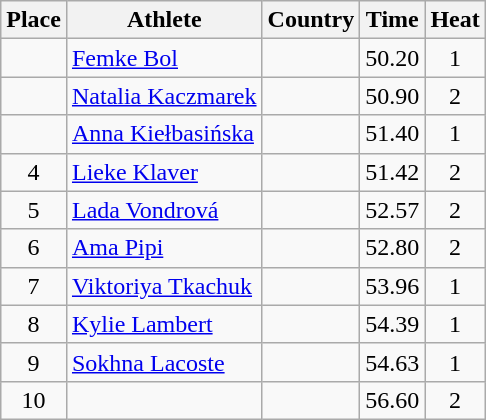<table class="wikitable">
<tr>
<th>Place</th>
<th>Athlete</th>
<th>Country</th>
<th>Time</th>
<th>Heat</th>
</tr>
<tr>
<td align=center></td>
<td><a href='#'>Femke Bol</a></td>
<td></td>
<td>50.20</td>
<td align=center>1</td>
</tr>
<tr>
<td align=center></td>
<td><a href='#'>Natalia Kaczmarek</a></td>
<td></td>
<td>50.90</td>
<td align=center>2</td>
</tr>
<tr>
<td align=center></td>
<td><a href='#'>Anna Kiełbasińska</a></td>
<td></td>
<td>51.40</td>
<td align=center>1</td>
</tr>
<tr>
<td align=center>4</td>
<td><a href='#'>Lieke Klaver</a></td>
<td></td>
<td>51.42</td>
<td align=center>2</td>
</tr>
<tr>
<td align=center>5</td>
<td><a href='#'>Lada Vondrová</a></td>
<td></td>
<td>52.57</td>
<td align=center>2</td>
</tr>
<tr>
<td align=center>6</td>
<td><a href='#'>Ama Pipi</a></td>
<td></td>
<td>52.80</td>
<td align=center>2</td>
</tr>
<tr>
<td align=center>7</td>
<td><a href='#'>Viktoriya Tkachuk</a></td>
<td></td>
<td>53.96</td>
<td align=center>1</td>
</tr>
<tr>
<td align=center>8</td>
<td><a href='#'>Kylie Lambert</a></td>
<td></td>
<td>54.39</td>
<td align=center>1</td>
</tr>
<tr>
<td align=center>9</td>
<td><a href='#'>Sokhna Lacoste</a></td>
<td></td>
<td>54.63</td>
<td align=center>1</td>
</tr>
<tr>
<td align=center>10</td>
<td></td>
<td></td>
<td>56.60</td>
<td align=center>2</td>
</tr>
</table>
